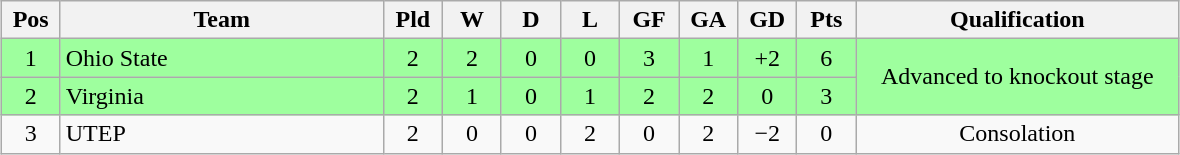<table class="wikitable" style="text-align:center; margin: 1em auto">
<tr>
<th style="width:2em">Pos</th>
<th style="width:13em">Team</th>
<th style="width:2em">Pld</th>
<th style="width:2em">W</th>
<th style="width:2em">D</th>
<th style="width:2em">L</th>
<th style="width:2em">GF</th>
<th style="width:2em">GA</th>
<th style="width:2em">GD</th>
<th style="width:2em">Pts</th>
<th style="width:13em">Qualification</th>
</tr>
<tr bgcolor="#9eff9e">
<td>1</td>
<td style="text-align:left">Ohio State</td>
<td>2</td>
<td>2</td>
<td>0</td>
<td>0</td>
<td>3</td>
<td>1</td>
<td>+2</td>
<td>6</td>
<td rowspan="2">Advanced to knockout stage</td>
</tr>
<tr bgcolor="#9eff9e">
<td>2</td>
<td style="text-align:left">Virginia</td>
<td>2</td>
<td>1</td>
<td>0</td>
<td>1</td>
<td>2</td>
<td>2</td>
<td>0</td>
<td>3</td>
</tr>
<tr>
<td>3</td>
<td style="text-align:left">UTEP</td>
<td>2</td>
<td>0</td>
<td>0</td>
<td>2</td>
<td>0</td>
<td>2</td>
<td>−2</td>
<td>0</td>
<td>Consolation</td>
</tr>
</table>
